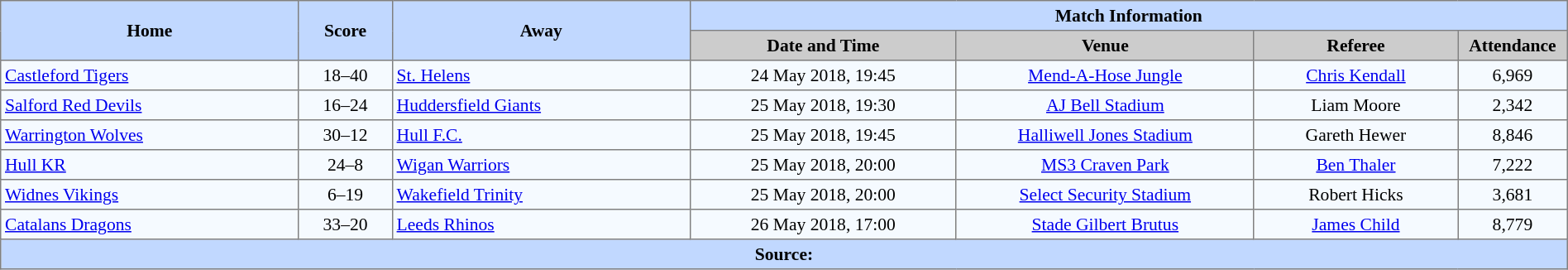<table border=1 style="border-collapse:collapse; font-size:90%; text-align:center;" cellpadding=3 cellspacing=0 width=100%>
<tr bgcolor=#C1D8FF>
<th rowspan=2 width=19%>Home</th>
<th rowspan=2 width=6%>Score</th>
<th rowspan=2 width=19%>Away</th>
<th colspan=4>Match Information</th>
</tr>
<tr bgcolor=#CCCCCC>
<th width=17%>Date and Time</th>
<th width=19%>Venue</th>
<th width=13%>Referee</th>
<th width=7%>Attendance</th>
</tr>
<tr bgcolor=#F5FAFF>
<td align=left> <a href='#'>Castleford Tigers</a></td>
<td>18–40</td>
<td align=left> <a href='#'>St. Helens</a></td>
<td>24 May 2018, 19:45</td>
<td><a href='#'>Mend-A-Hose Jungle</a></td>
<td><a href='#'>Chris Kendall</a></td>
<td>6,969</td>
</tr>
<tr bgcolor=#F5FAFF>
<td align=left> <a href='#'>Salford Red Devils</a></td>
<td>16–24</td>
<td align=left> <a href='#'>Huddersfield Giants</a></td>
<td>25 May 2018, 19:30</td>
<td><a href='#'>AJ Bell Stadium</a></td>
<td>Liam Moore</td>
<td>2,342</td>
</tr>
<tr bgcolor=#F5FAFF>
<td align=left> <a href='#'>Warrington Wolves</a></td>
<td>30–12</td>
<td align=left> <a href='#'>Hull F.C.</a></td>
<td>25 May 2018, 19:45</td>
<td><a href='#'>Halliwell Jones Stadium</a></td>
<td>Gareth Hewer</td>
<td>8,846</td>
</tr>
<tr bgcolor=#F5FAFF>
<td align=left> <a href='#'>Hull KR</a></td>
<td>24–8</td>
<td align=left> <a href='#'>Wigan Warriors</a></td>
<td>25 May 2018, 20:00</td>
<td><a href='#'>MS3 Craven Park</a></td>
<td><a href='#'>Ben Thaler</a></td>
<td>7,222</td>
</tr>
<tr bgcolor=#F5FAFF>
<td align=left> <a href='#'>Widnes Vikings</a></td>
<td>6–19</td>
<td align=left> <a href='#'>Wakefield Trinity</a></td>
<td>25 May 2018, 20:00</td>
<td><a href='#'>Select Security Stadium</a></td>
<td>Robert Hicks</td>
<td>3,681</td>
</tr>
<tr bgcolor=#F5FAFF>
<td align=left> <a href='#'>Catalans Dragons</a></td>
<td>33–20</td>
<td align=left> <a href='#'>Leeds Rhinos</a></td>
<td>26 May 2018, 17:00</td>
<td><a href='#'>Stade Gilbert Brutus</a></td>
<td><a href='#'>James Child</a></td>
<td>8,779</td>
</tr>
<tr style="background:#c1d8ff;">
<th colspan=7>Source:</th>
</tr>
</table>
